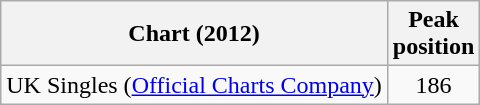<table class="wikitable sortable">
<tr>
<th scope="col">Chart (2012)</th>
<th scope="col">Peak<br>position</th>
</tr>
<tr>
<td>UK Singles (<a href='#'>Official Charts Company</a>)</td>
<td style="text-align:center;">186</td>
</tr>
</table>
